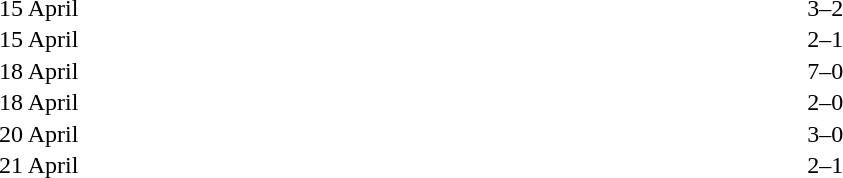<table cellspacing=1 width=70%>
<tr>
<th width=25%></th>
<th width=30%></th>
<th width=15%></th>
<th width=30%></th>
</tr>
<tr>
<td>15 April</td>
<td align=right></td>
<td align=center>3–2</td>
<td></td>
</tr>
<tr>
<td>15 April</td>
<td align=right></td>
<td align=center>2–1</td>
<td></td>
</tr>
<tr>
<td>18 April</td>
<td align=right></td>
<td align=center>7–0</td>
<td></td>
</tr>
<tr>
<td>18 April</td>
<td align=right></td>
<td align=center>2–0</td>
<td></td>
</tr>
<tr>
<td>20 April</td>
<td align=right></td>
<td align=center>3–0</td>
<td></td>
</tr>
<tr>
<td>21 April</td>
<td align=right></td>
<td align=center>2–1</td>
<td></td>
</tr>
<tr>
</tr>
</table>
